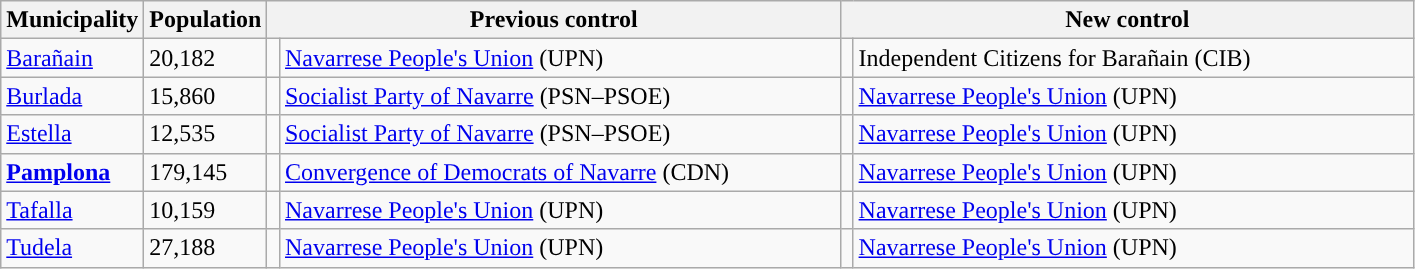<table class="wikitable sortable">
<tr>
<th>Municipality</th>
<th>Population</th>
<th colspan="2" style="width:375px;">Previous control</th>
<th colspan="2" style="width:375px;">New control</th>
</tr>
<tr>
<td><a href='#'>Barañain</a></td>
<td>20,182</td>
<td width="1" style="color:inherit;background:"></td>
<td><a href='#'>Navarrese People's Union</a> (UPN)</td>
<td width="1" style="color:inherit;background:"></td>
<td>Independent Citizens for Barañain (CIB)</td>
</tr>
<tr>
<td><a href='#'>Burlada</a></td>
<td>15,860</td>
<td style="color:inherit;background:"></td>
<td><a href='#'>Socialist Party of Navarre</a> (PSN–PSOE)</td>
<td style="color:inherit;background:"></td>
<td><a href='#'>Navarrese People's Union</a> (UPN)</td>
</tr>
<tr>
<td><a href='#'>Estella</a></td>
<td>12,535</td>
<td style="color:inherit;background:"></td>
<td><a href='#'>Socialist Party of Navarre</a> (PSN–PSOE)</td>
<td style="color:inherit;background:"></td>
<td><a href='#'>Navarrese People's Union</a> (UPN)</td>
</tr>
<tr>
<td><strong><a href='#'>Pamplona</a></strong></td>
<td>179,145</td>
<td style="color:inherit;background:"></td>
<td><a href='#'>Convergence of Democrats of Navarre</a> (CDN)</td>
<td style="color:inherit;background:"></td>
<td><a href='#'>Navarrese People's Union</a> (UPN)</td>
</tr>
<tr>
<td><a href='#'>Tafalla</a></td>
<td>10,159</td>
<td style="color:inherit;background:"></td>
<td><a href='#'>Navarrese People's Union</a> (UPN)</td>
<td style="color:inherit;background:"></td>
<td><a href='#'>Navarrese People's Union</a> (UPN)</td>
</tr>
<tr>
<td><a href='#'>Tudela</a></td>
<td>27,188</td>
<td style="color:inherit;background:"></td>
<td><a href='#'>Navarrese People's Union</a> (UPN)</td>
<td style="color:inherit;background:"></td>
<td><a href='#'>Navarrese People's Union</a> (UPN)</td>
</tr>
</table>
